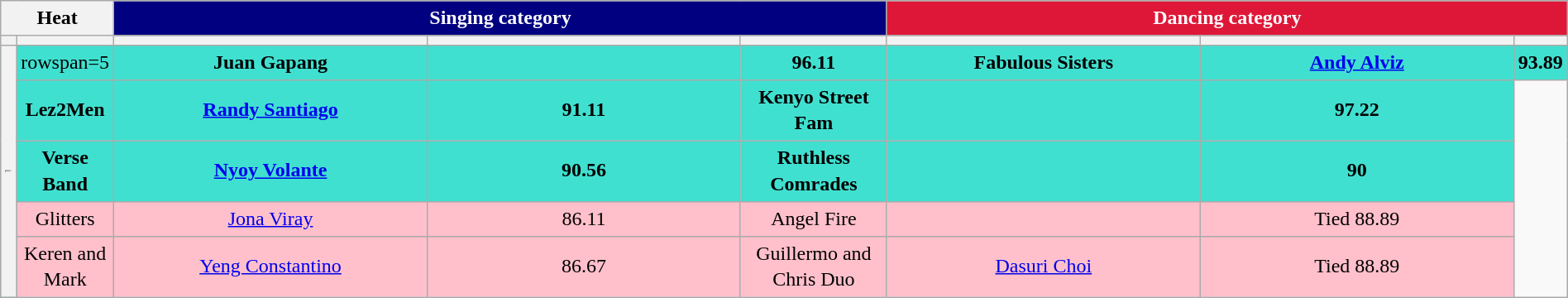<table class="wikitable" style="text-align:center; line-height:1.3em; width:100%;">
<tr>
<th colspan=2 width=02%>Heat</th>
<th colspan=3 style="background:navy; color:white; width:40%;">Singing category</th>
<th colspan=3 style="background:#de1738; color:white; width:40%;">Dancing category</th>
</tr>
<tr>
<th width=01%></th>
<th></th>
<th width=20%></th>
<th width=20%></th>
<th></th>
<th width=20%></th>
<th width=20%></th>
<th></th>
</tr>
<tr style="background:turquoise;">
<th rowspan=5><hr></th>
<td>rowspan=5 </td>
<td><strong>Juan Gapang</strong></td>
<td><strong></strong></td>
<td><strong>96.11</strong></td>
<td> <strong>Fabulous Sisters</strong></td>
<td><strong><a href='#'>Andy Alviz</a></strong></td>
<td><strong>93.89</strong></td>
</tr>
<tr style="background:turquoise;">
<td><strong>Lez2Men</strong></td>
<td><strong><a href='#'>Randy Santiago</a></strong></td>
<td><strong>91.11</strong></td>
<td><strong>Kenyo Street Fam</strong></td>
<td><strong></strong></td>
<td><strong>97.22</strong></td>
</tr>
<tr style="background:turquoise;">
<td><strong>Verse Band</strong></td>
<td><strong><a href='#'>Nyoy Volante</a></strong></td>
<td><strong>90.56</strong></td>
<td><strong>Ruthless Comrades</strong></td>
<td><strong></strong></td>
<td><strong>90</strong></td>
</tr>
<tr style="background:pink;">
<td>Glitters</td>
<td><a href='#'>Jona Viray</a></td>
<td>86.11</td>
<td>Angel Fire</td>
<td></td>
<td>Tied 88.89</td>
</tr>
<tr style="background:pink;">
<td>Keren and Mark</td>
<td><a href='#'>Yeng Constantino</a></td>
<td>86.67</td>
<td>Guillermo and Chris Duo</td>
<td><a href='#'>Dasuri Choi</a></td>
<td>Tied 88.89</td>
</tr>
</table>
